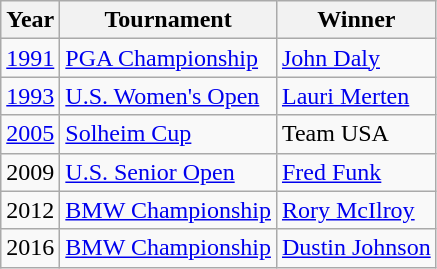<table class="wikitable">
<tr>
<th>Year</th>
<th>Tournament</th>
<th>Winner</th>
</tr>
<tr>
<td><a href='#'>1991</a></td>
<td><a href='#'>PGA Championship</a></td>
<td><a href='#'>John Daly</a></td>
</tr>
<tr>
<td><a href='#'>1993</a></td>
<td><a href='#'>U.S. Women's Open</a></td>
<td><a href='#'>Lauri Merten</a></td>
</tr>
<tr>
<td><a href='#'>2005</a></td>
<td><a href='#'>Solheim Cup</a></td>
<td>Team USA</td>
</tr>
<tr>
<td>2009</td>
<td><a href='#'>U.S. Senior Open</a></td>
<td><a href='#'>Fred Funk</a></td>
</tr>
<tr>
<td>2012</td>
<td><a href='#'>BMW Championship</a></td>
<td><a href='#'>Rory McIlroy</a></td>
</tr>
<tr>
<td>2016</td>
<td><a href='#'>BMW Championship</a></td>
<td><a href='#'>Dustin Johnson</a></td>
</tr>
</table>
